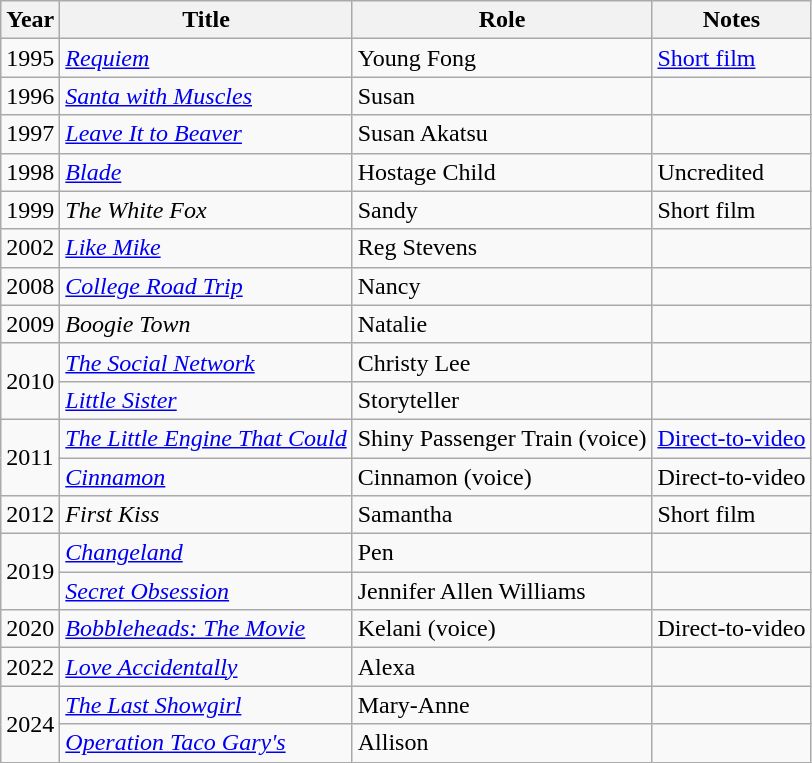<table class="wikitable sortable">
<tr>
<th>Year</th>
<th>Title</th>
<th>Role</th>
<th>Notes</th>
</tr>
<tr>
<td>1995</td>
<td><em><a href='#'>Requiem</a></em></td>
<td>Young Fong</td>
<td><a href='#'>Short film</a></td>
</tr>
<tr>
<td>1996</td>
<td><em><a href='#'>Santa with Muscles</a></em></td>
<td>Susan</td>
<td></td>
</tr>
<tr>
<td>1997</td>
<td><em><a href='#'>Leave It to Beaver</a></em></td>
<td>Susan Akatsu</td>
<td></td>
</tr>
<tr>
<td>1998</td>
<td><em><a href='#'>Blade</a></em></td>
<td>Hostage Child</td>
<td>Uncredited</td>
</tr>
<tr>
<td>1999</td>
<td><em>The White Fox</em></td>
<td>Sandy</td>
<td>Short film</td>
</tr>
<tr>
<td>2002</td>
<td><em><a href='#'>Like Mike</a></em></td>
<td>Reg Stevens</td>
<td></td>
</tr>
<tr>
<td>2008</td>
<td><em><a href='#'>College Road Trip</a></em></td>
<td>Nancy</td>
<td></td>
</tr>
<tr>
<td>2009</td>
<td><em>Boogie Town</em></td>
<td>Natalie</td>
<td></td>
</tr>
<tr>
<td rowspan="2">2010</td>
<td><em><a href='#'>The Social Network</a></em></td>
<td>Christy Lee</td>
<td></td>
</tr>
<tr>
<td><em><a href='#'>Little Sister</a></em></td>
<td>Storyteller</td>
<td></td>
</tr>
<tr>
<td rowspan="2">2011</td>
<td><em><a href='#'>The Little Engine That Could</a></em></td>
<td>Shiny Passenger Train (voice)</td>
<td><a href='#'>Direct-to-video</a></td>
</tr>
<tr>
<td><em><a href='#'>Cinnamon</a></em></td>
<td>Cinnamon (voice)</td>
<td>Direct-to-video</td>
</tr>
<tr>
<td>2012</td>
<td><em>First Kiss</em></td>
<td>Samantha</td>
<td>Short film</td>
</tr>
<tr>
<td rowspan="2">2019</td>
<td><em><a href='#'>Changeland</a></em></td>
<td>Pen</td>
<td></td>
</tr>
<tr>
<td><em><a href='#'>Secret Obsession</a></em></td>
<td>Jennifer Allen Williams</td>
<td></td>
</tr>
<tr>
<td>2020</td>
<td><em><a href='#'>Bobbleheads: The Movie</a></em></td>
<td>Kelani (voice)</td>
<td>Direct-to-video</td>
</tr>
<tr>
<td>2022</td>
<td><em><a href='#'>Love Accidentally</a></em></td>
<td>Alexa</td>
<td></td>
</tr>
<tr>
<td rowspan="2">2024</td>
<td><em><a href='#'>The Last Showgirl</a></em></td>
<td>Mary-Anne</td>
<td></td>
</tr>
<tr>
<td><em><a href='#'>Operation Taco Gary's</a></em></td>
<td>Allison</td>
<td></td>
</tr>
</table>
